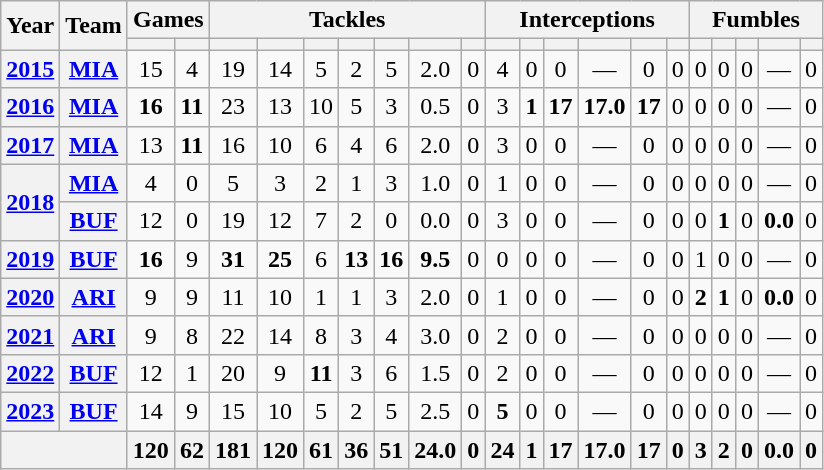<table class="wikitable" style="text-align: center;">
<tr>
<th rowspan="2">Year</th>
<th rowspan="2">Team</th>
<th colspan="2">Games</th>
<th colspan="7">Tackles</th>
<th colspan="6">Interceptions</th>
<th colspan="5">Fumbles</th>
</tr>
<tr>
<th></th>
<th></th>
<th></th>
<th></th>
<th></th>
<th></th>
<th></th>
<th></th>
<th></th>
<th></th>
<th></th>
<th></th>
<th></th>
<th></th>
<th></th>
<th></th>
<th></th>
<th></th>
<th></th>
<th></th>
</tr>
<tr>
<th><a href='#'>2015</a></th>
<th><a href='#'>MIA</a></th>
<td>15</td>
<td>4</td>
<td>19</td>
<td>14</td>
<td>5</td>
<td>2</td>
<td>5</td>
<td>2.0</td>
<td>0</td>
<td>4</td>
<td>0</td>
<td>0</td>
<td>—</td>
<td>0</td>
<td>0</td>
<td>0</td>
<td>0</td>
<td>0</td>
<td>—</td>
<td>0</td>
</tr>
<tr>
<th><a href='#'>2016</a></th>
<th><a href='#'>MIA</a></th>
<td><strong>16</strong></td>
<td><strong>11</strong></td>
<td>23</td>
<td>13</td>
<td>10</td>
<td>5</td>
<td>3</td>
<td>0.5</td>
<td>0</td>
<td>3</td>
<td><strong>1</strong></td>
<td><strong>17</strong></td>
<td><strong>17.0</strong></td>
<td><strong>17</strong></td>
<td>0</td>
<td>0</td>
<td>0</td>
<td>0</td>
<td>—</td>
<td>0</td>
</tr>
<tr>
<th><a href='#'>2017</a></th>
<th><a href='#'>MIA</a></th>
<td>13</td>
<td><strong>11</strong></td>
<td>16</td>
<td>10</td>
<td>6</td>
<td>4</td>
<td>6</td>
<td>2.0</td>
<td>0</td>
<td>3</td>
<td>0</td>
<td>0</td>
<td>—</td>
<td>0</td>
<td>0</td>
<td>0</td>
<td>0</td>
<td>0</td>
<td>—</td>
<td>0</td>
</tr>
<tr>
<th rowspan="2"><a href='#'>2018</a></th>
<th><a href='#'>MIA</a></th>
<td>4</td>
<td>0</td>
<td>5</td>
<td>3</td>
<td>2</td>
<td>1</td>
<td>3</td>
<td>1.0</td>
<td>0</td>
<td>1</td>
<td>0</td>
<td>0</td>
<td>—</td>
<td>0</td>
<td>0</td>
<td>0</td>
<td>0</td>
<td>0</td>
<td>—</td>
<td>0</td>
</tr>
<tr>
<th><a href='#'>BUF</a></th>
<td>12</td>
<td>0</td>
<td>19</td>
<td>12</td>
<td>7</td>
<td>2</td>
<td>0</td>
<td>0.0</td>
<td>0</td>
<td>3</td>
<td>0</td>
<td>0</td>
<td>—</td>
<td>0</td>
<td>0</td>
<td>0</td>
<td><strong>1</strong></td>
<td>0</td>
<td><strong>0.0</strong></td>
<td>0</td>
</tr>
<tr>
<th><a href='#'>2019</a></th>
<th><a href='#'>BUF</a></th>
<td><strong>16</strong></td>
<td>9</td>
<td><strong>31</strong></td>
<td><strong>25</strong></td>
<td>6</td>
<td><strong>13</strong></td>
<td><strong>16</strong></td>
<td><strong>9.5</strong></td>
<td>0</td>
<td>0</td>
<td>0</td>
<td>0</td>
<td>—</td>
<td>0</td>
<td>0</td>
<td>1</td>
<td>0</td>
<td>0</td>
<td>—</td>
<td>0</td>
</tr>
<tr>
<th><a href='#'>2020</a></th>
<th><a href='#'>ARI</a></th>
<td>9</td>
<td>9</td>
<td>11</td>
<td>10</td>
<td>1</td>
<td>1</td>
<td>3</td>
<td>2.0</td>
<td>0</td>
<td>1</td>
<td>0</td>
<td>0</td>
<td>—</td>
<td>0</td>
<td>0</td>
<td><strong>2</strong></td>
<td><strong>1</strong></td>
<td>0</td>
<td><strong>0.0</strong></td>
<td>0</td>
</tr>
<tr>
<th><a href='#'>2021</a></th>
<th><a href='#'>ARI</a></th>
<td>9</td>
<td>8</td>
<td>22</td>
<td>14</td>
<td>8</td>
<td>3</td>
<td>4</td>
<td>3.0</td>
<td>0</td>
<td>2</td>
<td>0</td>
<td>0</td>
<td>—</td>
<td>0</td>
<td>0</td>
<td>0</td>
<td>0</td>
<td>0</td>
<td>—</td>
<td>0</td>
</tr>
<tr>
<th><a href='#'>2022</a></th>
<th><a href='#'>BUF</a></th>
<td>12</td>
<td>1</td>
<td>20</td>
<td>9</td>
<td><strong>11</strong></td>
<td>3</td>
<td>6</td>
<td>1.5</td>
<td>0</td>
<td>2</td>
<td>0</td>
<td>0</td>
<td>—</td>
<td>0</td>
<td>0</td>
<td>0</td>
<td>0</td>
<td>0</td>
<td>—</td>
<td>0</td>
</tr>
<tr>
<th><a href='#'>2023</a></th>
<th><a href='#'>BUF</a></th>
<td>14</td>
<td>9</td>
<td>15</td>
<td>10</td>
<td>5</td>
<td>2</td>
<td>5</td>
<td>2.5</td>
<td>0</td>
<td><strong>5</strong></td>
<td>0</td>
<td>0</td>
<td>—</td>
<td>0</td>
<td>0</td>
<td>0</td>
<td>0</td>
<td>0</td>
<td>—</td>
<td>0</td>
</tr>
<tr>
<th colspan="2"></th>
<th>120</th>
<th>62</th>
<th>181</th>
<th>120</th>
<th>61</th>
<th>36</th>
<th>51</th>
<th>24.0</th>
<th>0</th>
<th>24</th>
<th>1</th>
<th>17</th>
<th>17.0</th>
<th>17</th>
<th>0</th>
<th>3</th>
<th>2</th>
<th>0</th>
<th>0.0</th>
<th>0</th>
</tr>
</table>
